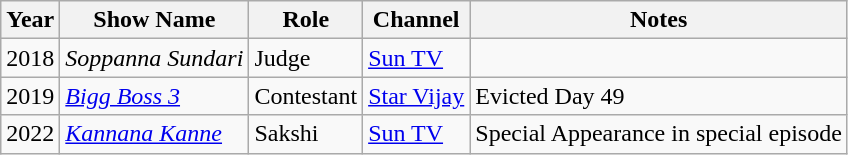<table class="wikitable">
<tr>
<th>Year</th>
<th>Show Name</th>
<th>Role</th>
<th>Channel</th>
<th>Notes</th>
</tr>
<tr>
<td>2018</td>
<td><em>Soppanna Sundari</em></td>
<td>Judge</td>
<td><a href='#'>Sun TV</a></td>
<td></td>
</tr>
<tr>
<td>2019</td>
<td><em><a href='#'>Bigg Boss 3</a></em></td>
<td>Contestant</td>
<td><a href='#'>Star Vijay</a></td>
<td>Evicted Day 49</td>
</tr>
<tr>
<td>2022</td>
<td><em><a href='#'>Kannana Kanne</a></em></td>
<td>Sakshi</td>
<td><a href='#'>Sun TV</a></td>
<td>Special Appearance in special episode</td>
</tr>
</table>
